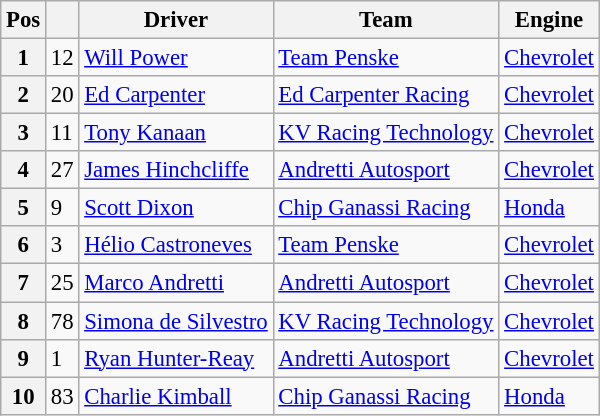<table class="wikitable" style="font-size:95%">
<tr>
<th>Pos</th>
<th></th>
<th>Driver</th>
<th>Team</th>
<th>Engine</th>
</tr>
<tr>
<th>1</th>
<td>12</td>
<td> <a href='#'>Will Power</a></td>
<td><a href='#'>Team Penske</a></td>
<td><a href='#'>Chevrolet</a></td>
</tr>
<tr>
<th>2</th>
<td>20</td>
<td> <a href='#'>Ed Carpenter</a></td>
<td><a href='#'>Ed Carpenter Racing</a></td>
<td><a href='#'>Chevrolet</a></td>
</tr>
<tr>
<th>3</th>
<td>11</td>
<td> <a href='#'>Tony Kanaan</a></td>
<td><a href='#'>KV Racing Technology</a></td>
<td><a href='#'>Chevrolet</a></td>
</tr>
<tr>
<th>4</th>
<td>27</td>
<td> <a href='#'>James Hinchcliffe</a></td>
<td><a href='#'>Andretti Autosport</a></td>
<td><a href='#'>Chevrolet</a></td>
</tr>
<tr>
<th>5</th>
<td>9</td>
<td> <a href='#'>Scott Dixon</a></td>
<td><a href='#'>Chip Ganassi Racing</a></td>
<td><a href='#'>Honda</a></td>
</tr>
<tr>
<th>6</th>
<td>3</td>
<td> <a href='#'>Hélio Castroneves</a></td>
<td><a href='#'>Team Penske</a></td>
<td><a href='#'>Chevrolet</a></td>
</tr>
<tr>
<th>7</th>
<td>25</td>
<td> <a href='#'>Marco Andretti</a></td>
<td><a href='#'>Andretti Autosport</a></td>
<td><a href='#'>Chevrolet</a></td>
</tr>
<tr>
<th>8</th>
<td>78</td>
<td> <a href='#'>Simona de Silvestro</a></td>
<td><a href='#'>KV Racing Technology</a></td>
<td><a href='#'>Chevrolet</a></td>
</tr>
<tr>
<th>9</th>
<td>1</td>
<td> <a href='#'>Ryan Hunter-Reay</a></td>
<td><a href='#'>Andretti Autosport</a></td>
<td><a href='#'>Chevrolet</a></td>
</tr>
<tr>
<th>10</th>
<td>83</td>
<td> <a href='#'>Charlie Kimball</a></td>
<td><a href='#'>Chip Ganassi Racing</a></td>
<td><a href='#'>Honda</a></td>
</tr>
</table>
